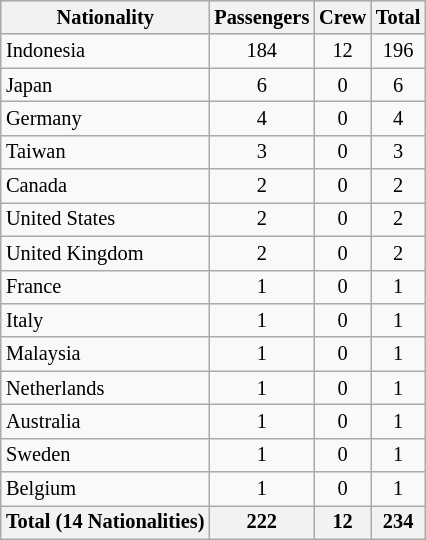<table class="sortable wikitable" align="right" style="margin:0 0 0.5em 1em; font-size:85%;">
<tr style="background:#ccccff;">
<th rowspan=1>Nationality</th>
<th colspan=1>Passengers</th>
<th colspan=1>Crew</th>
<th colspan=1>Total</th>
</tr>
<tr valign=top>
<td>Indonesia</td>
<td style="text-align:center;">184</td>
<td style="text-align:center;">12</td>
<td style="text-align:center;">196</td>
</tr>
<tr valign=top>
<td>Japan</td>
<td style="text-align:center;">6</td>
<td style="text-align:center;">0</td>
<td style="text-align:center;">6</td>
</tr>
<tr valign=top>
<td>Germany</td>
<td style="text-align:center;">4</td>
<td style="text-align:center;">0</td>
<td style="text-align:center;">4</td>
</tr>
<tr valign=top>
<td>Taiwan</td>
<td style="text-align:center;">3</td>
<td style="text-align:center;">0</td>
<td style="text-align:center;">3</td>
</tr>
<tr valign=top>
<td>Canada</td>
<td style="text-align:center;">2</td>
<td style="text-align:center;">0</td>
<td style="text-align:center;">2</td>
</tr>
<tr valign=top>
<td>United States</td>
<td style="text-align:center;">2</td>
<td style="text-align:center;">0</td>
<td style="text-align:center;">2</td>
</tr>
<tr valign=top>
<td>United Kingdom</td>
<td style="text-align:center;">2</td>
<td style="text-align:center;">0</td>
<td style="text-align:center;">2</td>
</tr>
<tr valign=top>
<td>France</td>
<td style="text-align:center;">1</td>
<td style="text-align:center;">0</td>
<td style="text-align:center;">1</td>
</tr>
<tr valign=top>
<td>Italy</td>
<td style="text-align:center;">1</td>
<td style="text-align:center;">0</td>
<td style="text-align:center;">1</td>
</tr>
<tr valign=top>
<td>Malaysia</td>
<td style="text-align:center;">1</td>
<td style="text-align:center;">0</td>
<td style="text-align:center;">1</td>
</tr>
<tr valign=top>
<td>Netherlands</td>
<td style="text-align:center;">1</td>
<td style="text-align:center;">0</td>
<td style="text-align:center;">1</td>
</tr>
<tr valign=top>
<td>Australia</td>
<td style="text-align:center;">1</td>
<td style="text-align:center;">0</td>
<td style="text-align:center;">1</td>
</tr>
<tr valign=top>
<td>Sweden</td>
<td style="text-align:center;">1</td>
<td style="text-align:center;">0</td>
<td style="text-align:center;">1</td>
</tr>
<tr valign=top>
<td>Belgium</td>
<td style="text-align:center;">1</td>
<td style="text-align:center;">0</td>
<td style="text-align:center;">1</td>
</tr>
<tr valign=top>
<th>Total (14 Nationalities)</th>
<th>222</th>
<th>12</th>
<th>234</th>
</tr>
</table>
